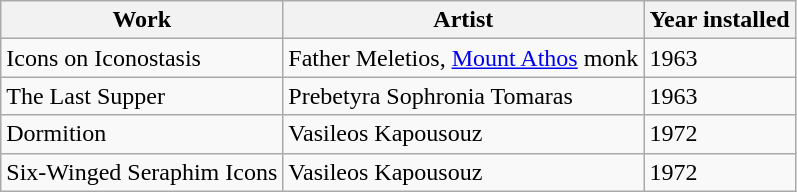<table class="wikitable">
<tr>
<th>Work</th>
<th>Artist</th>
<th>Year installed</th>
</tr>
<tr>
<td>Icons on Iconostasis</td>
<td>Father Meletios, <a href='#'>Mount Athos</a> monk</td>
<td>1963</td>
</tr>
<tr>
<td>The Last Supper</td>
<td>Prebetyra Sophronia Tomaras</td>
<td>1963</td>
</tr>
<tr>
<td>Dormition</td>
<td>Vasileos Kapousouz</td>
<td>1972</td>
</tr>
<tr>
<td>Six-Winged Seraphim Icons</td>
<td>Vasileos Kapousouz</td>
<td>1972</td>
</tr>
</table>
